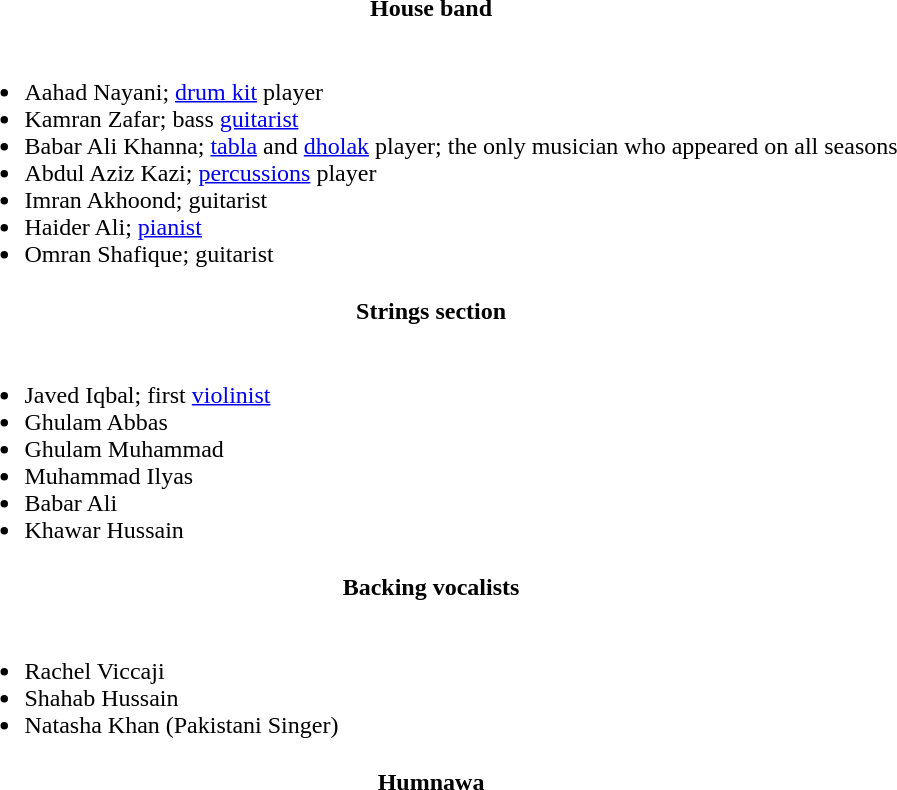<table>
<tr>
<th>House band</th>
</tr>
<tr>
<td><br><ul><li>Aahad Nayani; <a href='#'>drum kit</a> player</li><li>Kamran Zafar; bass <a href='#'>guitarist</a></li><li>Babar Ali Khanna; <a href='#'>tabla</a> and <a href='#'>dholak</a> player; the only musician who appeared on all seasons</li><li>Abdul Aziz Kazi; <a href='#'>percussions</a> player</li><li>Imran Akhoond; guitarist</li><li>Haider Ali; <a href='#'>pianist</a></li><li>Omran Shafique; guitarist</li></ul></td>
</tr>
<tr>
<th>Strings section</th>
</tr>
<tr>
<td><br><ul><li>Javed Iqbal; first <a href='#'>violinist</a></li><li>Ghulam Abbas</li><li>Ghulam Muhammad</li><li>Muhammad Ilyas</li><li>Babar Ali</li><li>Khawar Hussain</li></ul></td>
</tr>
<tr>
<th>Backing vocalists</th>
</tr>
<tr>
<td><br><ul><li>Rachel Viccaji</li><li>Shahab Hussain</li><li>Natasha Khan (Pakistani Singer)</li></ul></td>
</tr>
<tr>
<th>Humnawa</th>
</tr>
<tr>
<td></td>
</tr>
</table>
